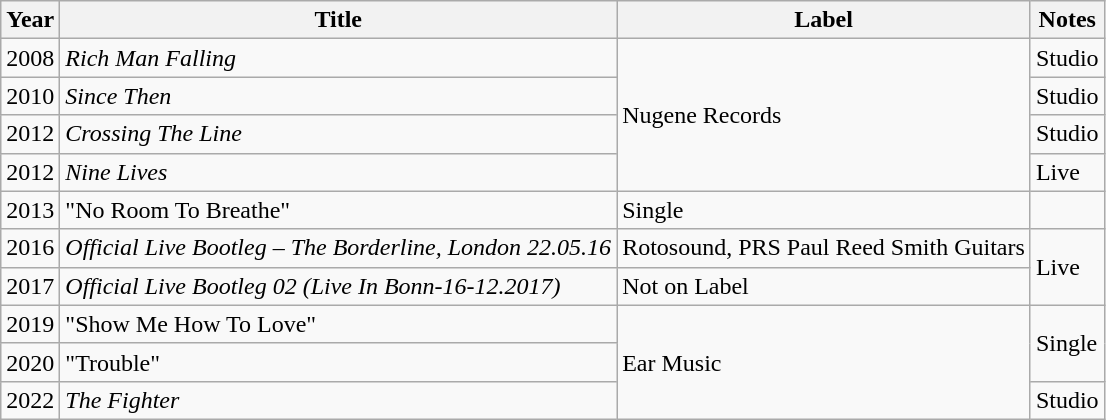<table class="wikitable">
<tr>
<th>Year</th>
<th>Title</th>
<th>Label</th>
<th>Notes</th>
</tr>
<tr>
<td>2008</td>
<td><em>Rich Man Falling</em></td>
<td rowspan="4">Nugene Records</td>
<td>Studio</td>
</tr>
<tr>
<td>2010</td>
<td><em>Since Then</em></td>
<td>Studio</td>
</tr>
<tr>
<td>2012</td>
<td><em>Crossing The Line</em></td>
<td>Studio</td>
</tr>
<tr>
<td>2012</td>
<td><em>Nine Lives</em></td>
<td>Live</td>
</tr>
<tr>
<td>2013</td>
<td>"No Room To Breathe"</td>
<td>Single</td>
</tr>
<tr>
<td>2016</td>
<td><em>Official Live Bootleg – The Borderline, London 22.05.16</em></td>
<td>Rotosound, PRS Paul Reed Smith Guitars</td>
<td rowspan="2">Live</td>
</tr>
<tr>
<td>2017</td>
<td><em>Official Live Bootleg 02 (Live In Bonn-16-12.2017)</em></td>
<td>Not on Label</td>
</tr>
<tr>
<td>2019</td>
<td>"Show Me How To Love"</td>
<td rowspan="3">Ear Music</td>
<td rowspan="2">Single</td>
</tr>
<tr>
<td>2020</td>
<td>"Trouble"</td>
</tr>
<tr>
<td>2022</td>
<td><em>The Fighter</em></td>
<td>Studio</td>
</tr>
</table>
